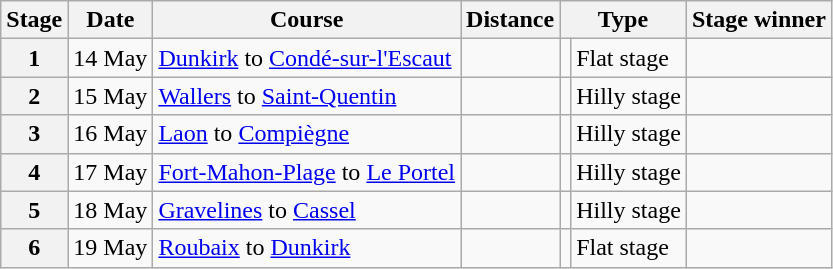<table class="wikitable">
<tr>
<th scope="col">Stage</th>
<th scope="col">Date</th>
<th scope="col">Course</th>
<th scope="col">Distance</th>
<th scope="col" colspan="2">Type</th>
<th scope="col">Stage winner</th>
</tr>
<tr>
<th scope="row" style="text-align:center;">1</th>
<td style="text-align:center;">14 May</td>
<td><a href='#'>Dunkirk</a> to <a href='#'>Condé-sur-l'Escaut</a></td>
<td style="text-align:center;"></td>
<td></td>
<td>Flat stage</td>
<td></td>
</tr>
<tr>
<th scope="row" style="text-align:center;">2</th>
<td style="text-align:center;">15 May</td>
<td><a href='#'>Wallers</a> to <a href='#'>Saint-Quentin</a></td>
<td style="text-align:center;"></td>
<td></td>
<td>Hilly stage</td>
<td></td>
</tr>
<tr>
<th scope="row" style="text-align:center;">3</th>
<td style="text-align:center;">16 May</td>
<td><a href='#'>Laon</a> to <a href='#'>Compiègne</a></td>
<td style="text-align:center;"></td>
<td></td>
<td>Hilly stage</td>
<td></td>
</tr>
<tr>
<th scope="row" style="text-align:center;">4</th>
<td style="text-align:center;">17 May</td>
<td><a href='#'>Fort-Mahon-Plage</a> to <a href='#'>Le Portel</a></td>
<td style="text-align:center;"></td>
<td></td>
<td>Hilly stage</td>
<td></td>
</tr>
<tr>
<th scope="row" style="text-align:center;">5</th>
<td style="text-align:center;">18 May</td>
<td><a href='#'>Gravelines</a> to <a href='#'>Cassel</a></td>
<td style="text-align:center;"></td>
<td></td>
<td>Hilly stage</td>
<td></td>
</tr>
<tr>
<th scope="row" style="text-align:center;">6</th>
<td style="text-align:center;">19 May</td>
<td><a href='#'>Roubaix</a> to <a href='#'>Dunkirk</a></td>
<td style="text-align:center;"></td>
<td></td>
<td>Flat stage</td>
<td></td>
</tr>
</table>
